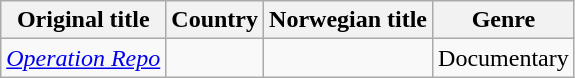<table class="wikitable">
<tr>
<th>Original title</th>
<th>Country</th>
<th>Norwegian title</th>
<th>Genre</th>
</tr>
<tr>
<td><em><a href='#'>Operation Repo</a></em></td>
<td></td>
<td></td>
<td>Documentary</td>
</tr>
</table>
